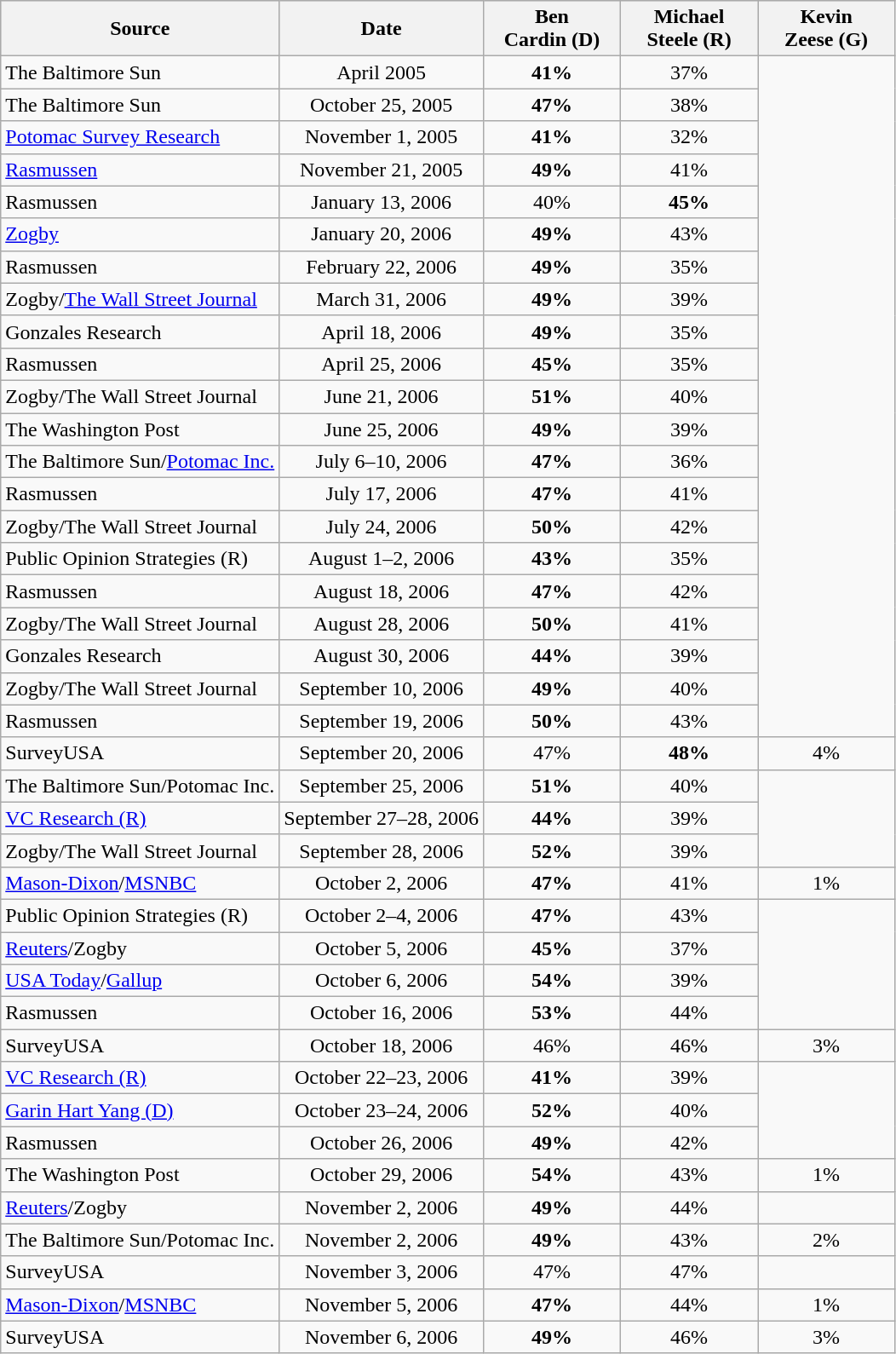<table class="wikitable" style="text-align:center">
<tr style="background:lightgrey;">
<th>Source</th>
<th>Date</th>
<th style="width:100px;">Ben<br>Cardin (D)</th>
<th style="width:100px;">Michael<br>Steele (R)</th>
<th style="width:100px;">Kevin<br>Zeese (G)</th>
</tr>
<tr>
<td align=left>The Baltimore Sun</td>
<td>April 2005</td>
<td><strong>41%</strong></td>
<td>37%</td>
</tr>
<tr>
<td align=left>The Baltimore Sun</td>
<td>October 25, 2005</td>
<td><strong>47%</strong></td>
<td>38%</td>
</tr>
<tr>
<td align=left><a href='#'>Potomac Survey Research</a></td>
<td>November 1, 2005</td>
<td><strong>41%</strong></td>
<td>32%</td>
</tr>
<tr>
<td align=left><a href='#'>Rasmussen</a></td>
<td>November 21, 2005</td>
<td><strong>49%</strong></td>
<td>41%</td>
</tr>
<tr>
<td align=left>Rasmussen</td>
<td>January 13, 2006</td>
<td>40%</td>
<td><strong>45%</strong></td>
</tr>
<tr>
<td align=left><a href='#'>Zogby</a></td>
<td>January 20, 2006</td>
<td><strong>49%</strong></td>
<td>43%</td>
</tr>
<tr>
<td align=left>Rasmussen</td>
<td>February 22, 2006</td>
<td><strong>49%</strong></td>
<td>35%</td>
</tr>
<tr>
<td align=left>Zogby/<a href='#'>The Wall Street Journal</a></td>
<td>March 31, 2006</td>
<td><strong>49%</strong></td>
<td>39%</td>
</tr>
<tr>
<td align=left>Gonzales Research</td>
<td>April 18, 2006</td>
<td><strong>49%</strong></td>
<td>35%</td>
</tr>
<tr>
<td align=left>Rasmussen</td>
<td>April 25, 2006</td>
<td><strong>45%</strong></td>
<td>35%</td>
</tr>
<tr>
<td align=left>Zogby/The Wall Street Journal</td>
<td>June 21, 2006</td>
<td><strong>51%</strong></td>
<td>40%</td>
</tr>
<tr>
<td align=left>The Washington Post</td>
<td>June 25, 2006</td>
<td><strong>49%</strong></td>
<td>39%</td>
</tr>
<tr>
<td align=left>The Baltimore Sun/<a href='#'>Potomac Inc.</a></td>
<td>July 6–10, 2006</td>
<td><strong>47%</strong></td>
<td>36%</td>
</tr>
<tr>
<td align=left>Rasmussen</td>
<td>July 17, 2006</td>
<td><strong>47%</strong></td>
<td>41%</td>
</tr>
<tr>
<td align=left>Zogby/The Wall Street Journal</td>
<td>July 24, 2006</td>
<td><strong>50%</strong></td>
<td>42%</td>
</tr>
<tr>
<td align=left>Public Opinion Strategies (R)</td>
<td>August 1–2, 2006</td>
<td><strong>43%</strong></td>
<td>35%</td>
</tr>
<tr>
<td align=left>Rasmussen</td>
<td>August 18, 2006</td>
<td><strong>47%</strong></td>
<td>42%</td>
</tr>
<tr>
<td align=left>Zogby/The Wall Street Journal</td>
<td>August 28, 2006</td>
<td><strong>50%</strong></td>
<td>41%</td>
</tr>
<tr>
<td align=left>Gonzales Research</td>
<td>August 30, 2006</td>
<td><strong>44%</strong></td>
<td>39%</td>
</tr>
<tr>
<td align=left>Zogby/The Wall Street Journal</td>
<td>September 10, 2006</td>
<td><strong>49%</strong></td>
<td>40%</td>
</tr>
<tr>
<td align=left>Rasmussen</td>
<td>September 19, 2006</td>
<td><strong>50%</strong></td>
<td>43%</td>
</tr>
<tr>
<td align=left>SurveyUSA</td>
<td>September 20, 2006</td>
<td>47%</td>
<td><strong>48%</strong></td>
<td>4%</td>
</tr>
<tr>
<td align=left>The Baltimore Sun/Potomac Inc.</td>
<td>September 25, 2006</td>
<td><strong>51%</strong></td>
<td>40%</td>
</tr>
<tr>
<td align=left><a href='#'>VC Research (R)</a></td>
<td>September 27–28, 2006</td>
<td><strong>44%</strong></td>
<td>39%</td>
</tr>
<tr>
<td align=left>Zogby/The Wall Street Journal</td>
<td>September 28, 2006</td>
<td><strong>52%</strong></td>
<td>39%</td>
</tr>
<tr>
<td align=left><a href='#'>Mason-Dixon</a>/<a href='#'>MSNBC</a></td>
<td>October 2, 2006</td>
<td><strong>47%</strong></td>
<td>41%</td>
<td>1%</td>
</tr>
<tr>
<td align=left>Public Opinion Strategies (R)</td>
<td>October 2–4, 2006</td>
<td><strong>47%</strong></td>
<td>43%</td>
</tr>
<tr>
<td align=left><a href='#'>Reuters</a>/Zogby</td>
<td>October 5, 2006</td>
<td><strong>45%</strong></td>
<td>37%</td>
</tr>
<tr>
<td align=left><a href='#'>USA Today</a>/<a href='#'>Gallup</a></td>
<td>October 6, 2006</td>
<td><strong>54%</strong></td>
<td>39%</td>
</tr>
<tr>
<td align=left>Rasmussen</td>
<td>October 16, 2006</td>
<td><strong>53%</strong></td>
<td>44%</td>
</tr>
<tr>
<td align=left>SurveyUSA</td>
<td>October 18, 2006</td>
<td>46%</td>
<td>46%</td>
<td>3%</td>
</tr>
<tr>
<td align=left><a href='#'>VC Research (R)</a></td>
<td>October 22–23, 2006</td>
<td><strong>41%</strong></td>
<td>39%</td>
</tr>
<tr>
<td align=left><a href='#'>Garin Hart Yang (D)</a></td>
<td>October 23–24, 2006</td>
<td><strong>52%</strong></td>
<td>40%</td>
</tr>
<tr>
<td align=left>Rasmussen</td>
<td>October 26, 2006</td>
<td><strong>49%</strong></td>
<td>42%</td>
</tr>
<tr>
<td align=left>The Washington Post</td>
<td>October 29, 2006</td>
<td><strong>54%</strong></td>
<td>43%</td>
<td>1%</td>
</tr>
<tr>
<td align=left><a href='#'>Reuters</a>/Zogby</td>
<td>November 2, 2006</td>
<td><strong>49%</strong></td>
<td>44%</td>
</tr>
<tr>
<td align=left>The Baltimore Sun/Potomac Inc.</td>
<td>November 2, 2006</td>
<td><strong>49%</strong></td>
<td>43%</td>
<td>2%</td>
</tr>
<tr>
<td align=left>SurveyUSA</td>
<td>November 3, 2006</td>
<td>47%</td>
<td>47%</td>
</tr>
<tr>
<td align=left><a href='#'>Mason-Dixon</a>/<a href='#'>MSNBC</a></td>
<td>November 5, 2006</td>
<td><strong>47%</strong></td>
<td>44%</td>
<td>1%</td>
</tr>
<tr>
<td align=left>SurveyUSA</td>
<td>November 6, 2006</td>
<td><strong>49%</strong></td>
<td>46%</td>
<td>3%</td>
</tr>
</table>
